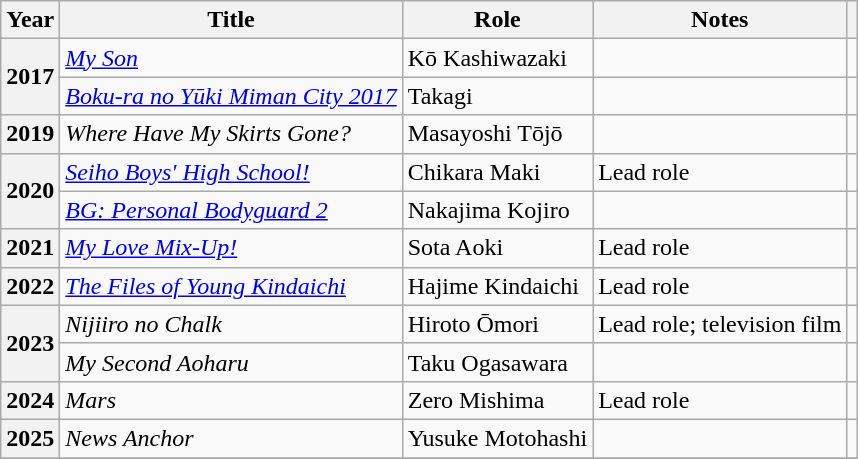<table class="wikitable sortable plainrowheaders">
<tr>
<th scope="col">Year</th>
<th scope="col">Title</th>
<th scope="col">Role</th>
<th class="unsortable" scope="col">Notes</th>
<th class="unsortable" scope="col"></th>
</tr>
<tr>
<th scope="row" rowspan="2">2017</th>
<td><em><a href='#'>My Son</a></em></td>
<td>Kō Kashiwazaki</td>
<td></td>
<td style="text-align:center"></td>
</tr>
<tr>
<td><em><a href='#'>Boku-ra no Yūki Miman City 2017</a></em></td>
<td>Takagi</td>
<td></td>
<td style="text-align:center"></td>
</tr>
<tr>
<th scope="row">2019</th>
<td><em>Where Have My Skirts Gone?</em></td>
<td>Masayoshi Tōjō</td>
<td></td>
<td style="text-align:center"></td>
</tr>
<tr>
<th scope="row" rowspan="2">2020</th>
<td><em><a href='#'>Seiho Boys' High School!</a></em></td>
<td>Chikara Maki</td>
<td>Lead role</td>
<td style="text-align:center"></td>
</tr>
<tr>
<td><em><a href='#'>BG: Personal Bodyguard 2</a></em></td>
<td>Nakajima Kojiro</td>
<td></td>
<td style="text-align:center"></td>
</tr>
<tr>
<th scope="row">2021</th>
<td><em><a href='#'>My Love Mix-Up!</a></em></td>
<td>Sota Aoki</td>
<td>Lead role</td>
<td style="text-align:center"></td>
</tr>
<tr>
<th scope="row">2022</th>
<td><em><a href='#'>The Files of Young Kindaichi</a></em></td>
<td>Hajime Kindaichi</td>
<td>Lead role</td>
<td style="text-align:center"></td>
</tr>
<tr>
<th scope="row" rowspan=2>2023</th>
<td><em>Nijiiro no Chalk</em></td>
<td>Hiroto Ōmori</td>
<td>Lead role; television film</td>
<td style="text-align:center"></td>
</tr>
<tr>
<td><em>My Second Aoharu</em></td>
<td>Taku Ogasawara</td>
<td></td>
<td style="text-align:center"></td>
</tr>
<tr>
<th scope="row">2024</th>
<td><em>Mars</em></td>
<td>Zero Mishima</td>
<td>Lead role</td>
<td style="text-align:center"></td>
</tr>
<tr>
<th scope="row">2025</th>
<td><em>News Anchor</em></td>
<td>Yusuke Motohashi</td>
<td></td>
<td style="text-align:center"></td>
</tr>
<tr>
</tr>
</table>
